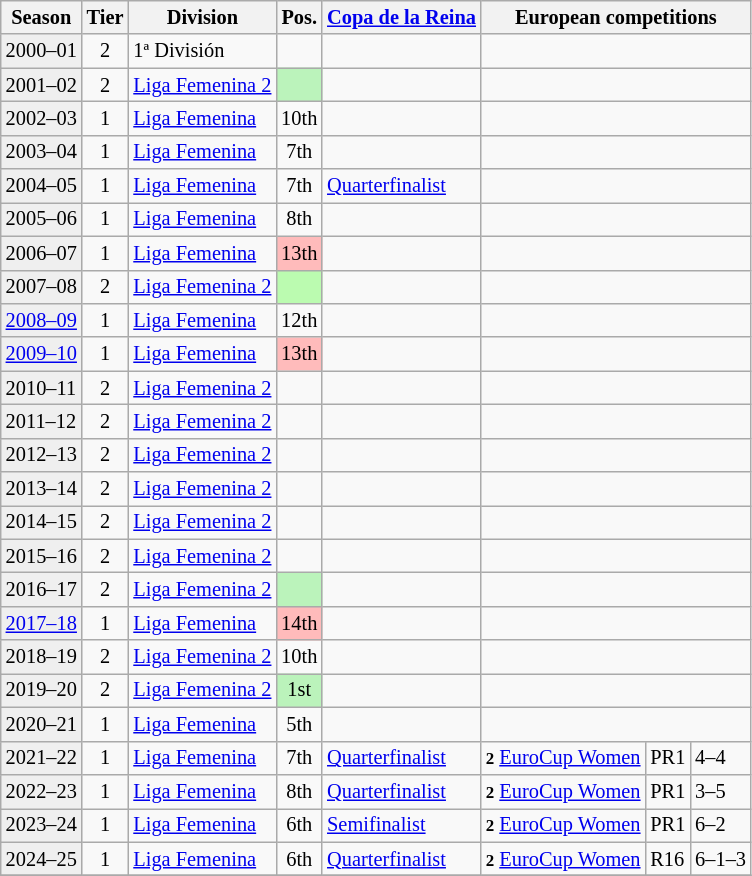<table class="wikitable" style="font-size:85%">
<tr>
<th>Season</th>
<th>Tier</th>
<th>Division</th>
<th>Pos.</th>
<th><a href='#'>Copa de la Reina</a></th>
<th colspan=3>European competitions</th>
</tr>
<tr>
<td style="background:#efefef;">2000–01</td>
<td align="center">2</td>
<td>1ª División</td>
<td align="center"></td>
<td></td>
<td colspan=3></td>
</tr>
<tr>
<td style="background:#efefef;">2001–02</td>
<td align="center">2</td>
<td><a href='#'>Liga Femenina 2</a></td>
<td bgcolor=#BBF3BB align="center"></td>
<td></td>
<td colspan=3></td>
</tr>
<tr>
<td style="background:#efefef;">2002–03</td>
<td align="center">1</td>
<td><a href='#'>Liga Femenina</a></td>
<td align="center">10th</td>
<td></td>
<td colspan=3></td>
</tr>
<tr>
<td style="background:#efefef;">2003–04</td>
<td align="center">1</td>
<td><a href='#'>Liga Femenina</a></td>
<td align="center">7th</td>
<td></td>
<td colspan=3></td>
</tr>
<tr>
<td style="background:#efefef;">2004–05</td>
<td align="center">1</td>
<td><a href='#'>Liga Femenina</a></td>
<td align="center">7th</td>
<td align=left><a href='#'>Quarterfinalist</a></td>
<td colspan=3></td>
</tr>
<tr>
<td style="background:#efefef;">2005–06</td>
<td align="center">1</td>
<td><a href='#'>Liga Femenina</a></td>
<td align="center">8th</td>
<td></td>
<td colspan=3></td>
</tr>
<tr>
<td style="background:#efefef;">2006–07</td>
<td align="center">1</td>
<td><a href='#'>Liga Femenina</a></td>
<td bgcolor=#FFBBBB align="center">13th</td>
<td></td>
<td colspan=3></td>
</tr>
<tr>
<td style="background:#efefef;">2007–08</td>
<td align="center">2</td>
<td><a href='#'>Liga Femenina 2</a></td>
<td bgcolor=#BBFBB align="center"></td>
<td></td>
<td colspan=3></td>
</tr>
<tr>
<td style="background:#efefef;"><a href='#'>2008–09</a></td>
<td align="center">1</td>
<td><a href='#'>Liga Femenina</a></td>
<td align="center">12th</td>
<td></td>
<td colspan=3></td>
</tr>
<tr>
<td style="background:#efefef;"><a href='#'>2009–10</a></td>
<td align="center">1</td>
<td><a href='#'>Liga Femenina</a></td>
<td bgcolor=#FFBBBB align="center">13th</td>
<td></td>
<td colspan=3></td>
</tr>
<tr>
<td style="background:#efefef;">2010–11</td>
<td align="center">2</td>
<td><a href='#'>Liga Femenina 2</a></td>
<td align="center"></td>
<td></td>
<td colspan=3></td>
</tr>
<tr>
<td style="background:#efefef;">2011–12</td>
<td align="center">2</td>
<td><a href='#'>Liga Femenina 2</a></td>
<td align="center"></td>
<td></td>
<td colspan=3></td>
</tr>
<tr>
<td style="background:#efefef;">2012–13</td>
<td align="center">2</td>
<td><a href='#'>Liga Femenina 2</a></td>
<td align="center"></td>
<td></td>
<td colspan=3></td>
</tr>
<tr>
<td style="background:#efefef;">2013–14</td>
<td align="center">2</td>
<td><a href='#'>Liga Femenina 2</a></td>
<td align="center"></td>
<td></td>
<td colspan=3></td>
</tr>
<tr>
<td style="background:#efefef;">2014–15</td>
<td align="center">2</td>
<td><a href='#'>Liga Femenina 2</a></td>
<td align="center"></td>
<td></td>
<td colspan=3></td>
</tr>
<tr>
<td style="background:#efefef;">2015–16</td>
<td align="center">2</td>
<td><a href='#'>Liga Femenina 2</a></td>
<td align="center"></td>
<td></td>
<td colspan=3></td>
</tr>
<tr>
<td style="background:#efefef;">2016–17</td>
<td align="center">2</td>
<td><a href='#'>Liga Femenina 2</a></td>
<td bgcolor=#BBF3BB align="center"></td>
<td></td>
<td colspan=3></td>
</tr>
<tr>
<td style="background:#efefef;"><a href='#'>2017–18</a></td>
<td align="center">1</td>
<td><a href='#'>Liga Femenina</a></td>
<td align="center" bgcolor=#FFBBBB>14th</td>
<td></td>
<td colspan=3></td>
</tr>
<tr>
<td style="background:#efefef;">2018–19</td>
<td align="center">2</td>
<td><a href='#'>Liga Femenina 2</a></td>
<td align="center">10th</td>
<td></td>
<td colspan=3></td>
</tr>
<tr>
<td style="background:#efefef;">2019–20</td>
<td align="center">2</td>
<td><a href='#'>Liga Femenina 2</a></td>
<td bgcolor=#BBF3BB align="center">1st </td>
<td></td>
<td colspan=3></td>
</tr>
<tr>
<td style="background:#efefef;">2020–21</td>
<td align="center">1</td>
<td><a href='#'>Liga Femenina</a></td>
<td align="center">5th</td>
<td></td>
<td colspan=3></td>
</tr>
<tr>
<td style="background:#efefef;">2021–22</td>
<td align="center">1</td>
<td><a href='#'>Liga Femenina</a></td>
<td align="center">7th</td>
<td align=left><a href='#'>Quarterfinalist</a></td>
<td align=left><small><strong>2</strong></small> <a href='#'>EuroCup Women</a></td>
<td>PR1</td>
<td>4–4</td>
</tr>
<tr>
<td style="background:#efefef;">2022–23</td>
<td align="center">1</td>
<td><a href='#'>Liga Femenina</a></td>
<td align="center">8th</td>
<td align=left><a href='#'>Quarterfinalist</a></td>
<td align=left><small><strong>2</strong></small> <a href='#'>EuroCup Women</a></td>
<td>PR1</td>
<td>3–5</td>
</tr>
<tr>
<td style="background:#efefef;">2023–24</td>
<td align="center">1</td>
<td><a href='#'>Liga Femenina</a></td>
<td align="center">6th</td>
<td align=left><a href='#'>Semifinalist</a></td>
<td align=left><small><strong>2</strong></small> <a href='#'>EuroCup Women</a></td>
<td>PR1</td>
<td>6–2</td>
</tr>
<tr>
<td style="background:#efefef;">2024–25</td>
<td align="center">1</td>
<td><a href='#'>Liga Femenina</a></td>
<td align="center">6th</td>
<td align=left><a href='#'>Quarterfinalist</a></td>
<td align=left><small><strong>2</strong></small> <a href='#'>EuroCup Women</a></td>
<td>R16</td>
<td>6–1–3</td>
</tr>
<tr>
</tr>
</table>
